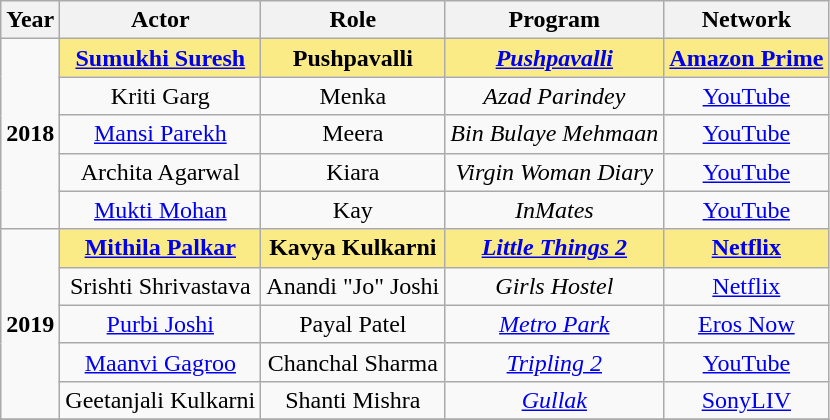<table class="wikitable sortable" style="text-align:center;">
<tr>
<th>Year</th>
<th>Actor</th>
<th>Role</th>
<th>Program</th>
<th>Network</th>
</tr>
<tr>
<td rowspan="5"><strong>2018</strong></td>
<td style="background:#FAEB86;"><strong><a href='#'>Sumukhi Suresh</a></strong></td>
<td style="background:#FAEB86;"><strong>Pushpavalli</strong></td>
<td style="background:#FAEB86;"><strong><em><a href='#'>Pushpavalli</a></em></strong></td>
<td style="background:#FAEB86;"><strong><a href='#'>Amazon Prime</a></strong></td>
</tr>
<tr>
<td>Kriti Garg</td>
<td>Menka</td>
<td><em>Azad Parindey</em></td>
<td><a href='#'>YouTube</a></td>
</tr>
<tr>
<td><a href='#'>Mansi Parekh</a></td>
<td>Meera</td>
<td><em>Bin Bulaye Mehmaan</em></td>
<td><a href='#'>YouTube</a></td>
</tr>
<tr>
<td>Archita Agarwal</td>
<td>Kiara</td>
<td><em>Virgin Woman Diary</em></td>
<td><a href='#'>YouTube</a></td>
</tr>
<tr>
<td><a href='#'>Mukti Mohan</a></td>
<td>Kay</td>
<td><em>InMates</em></td>
<td><a href='#'>YouTube</a></td>
</tr>
<tr>
<td rowspan="5"><strong>2019</strong></td>
<td style="background:#FAEB86;"><strong><a href='#'>Mithila Palkar</a></strong></td>
<td style="background:#FAEB86;"><strong>Kavya Kulkarni</strong></td>
<td style="background:#FAEB86;"><strong><em><a href='#'>Little Things 2</a></em></strong></td>
<td style="background:#FAEB86;"><strong><a href='#'>Netflix</a></strong></td>
</tr>
<tr>
<td>Srishti Shrivastava</td>
<td>Anandi "Jo" Joshi</td>
<td><em>Girls Hostel</em></td>
<td><a href='#'>Netflix</a></td>
</tr>
<tr>
<td><a href='#'>Purbi Joshi</a></td>
<td>Payal Patel</td>
<td><em><a href='#'>Metro Park</a></em></td>
<td><a href='#'>Eros Now</a></td>
</tr>
<tr>
<td><a href='#'>Maanvi Gagroo</a></td>
<td>Chanchal Sharma</td>
<td><em><a href='#'>Tripling 2</a></em></td>
<td><a href='#'>YouTube</a></td>
</tr>
<tr>
<td>Geetanjali Kulkarni</td>
<td>Shanti Mishra</td>
<td><em><a href='#'>Gullak</a></em></td>
<td><a href='#'>SonyLIV</a></td>
</tr>
<tr>
</tr>
</table>
